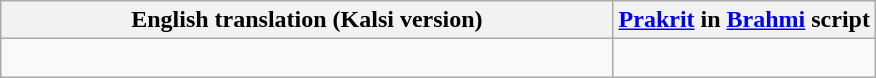<table class = "wikitable center">
<tr>
<th scope = "col" align=center>English translation (Kalsi version)</th>
<th><a href='#'>Prakrit</a> in <a href='#'>Brahmi</a> script</th>
</tr>
<tr>
<td align = left><br></td>
<td align = center width = "30%"></td>
</tr>
</table>
